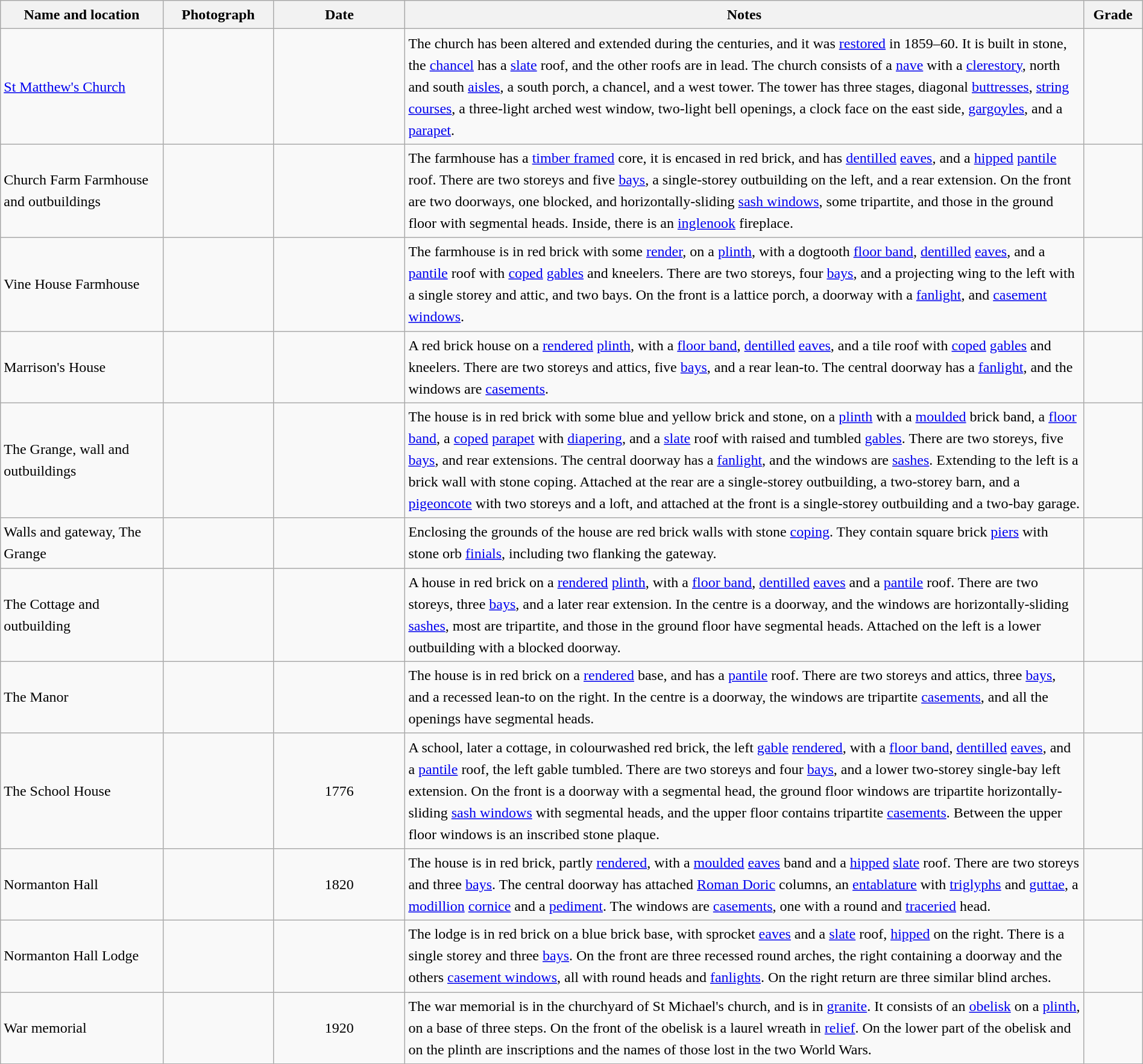<table class="wikitable sortable plainrowheaders" style="width:100%; border:0px; text-align:left; line-height:150%">
<tr>
<th scope="col"  style="width:150px">Name and location</th>
<th scope="col"  style="width:100px" class="unsortable">Photograph</th>
<th scope="col"  style="width:120px">Date</th>
<th scope="col"  style="width:650px" class="unsortable">Notes</th>
<th scope="col"  style="width:50px">Grade</th>
</tr>
<tr>
<td><a href='#'>St Matthew's Church</a><br><small></small></td>
<td></td>
<td align="center"></td>
<td>The church has been altered and extended during the centuries, and it was <a href='#'>restored</a> in 1859–60.  It is built in stone, the <a href='#'>chancel</a> has a <a href='#'>slate</a> roof, and the other roofs are in lead.  The church consists of a <a href='#'>nave</a> with a <a href='#'>clerestory</a>, north and south <a href='#'>aisles</a>, a south porch, a chancel, and a west tower.  The tower has three stages, diagonal <a href='#'>buttresses</a>, <a href='#'>string courses</a>, a three-light arched west window, two-light bell openings, a clock face on the east side, <a href='#'>gargoyles</a>, and a <a href='#'>parapet</a>.</td>
<td align="center" ></td>
</tr>
<tr>
<td>Church Farm Farmhouse and outbuildings<br><small></small></td>
<td></td>
<td align="center"></td>
<td>The farmhouse has a <a href='#'>timber framed</a> core, it is encased in red brick, and has <a href='#'>dentilled</a> <a href='#'>eaves</a>, and a <a href='#'>hipped</a> <a href='#'>pantile</a> roof.  There are two storeys and five <a href='#'>bays</a>, a single-storey outbuilding on the left, and a rear extension.  On the front are two doorways, one blocked, and horizontally-sliding <a href='#'>sash windows</a>, some tripartite, and those in the ground floor with segmental heads.  Inside, there is an <a href='#'>inglenook</a> fireplace.</td>
<td align="center" ></td>
</tr>
<tr>
<td>Vine House Farmhouse<br><small></small></td>
<td></td>
<td align="center"></td>
<td>The farmhouse is in red brick with some <a href='#'>render</a>, on a <a href='#'>plinth</a>, with a dogtooth <a href='#'>floor band</a>, <a href='#'>dentilled</a> <a href='#'>eaves</a>, and a <a href='#'>pantile</a> roof with <a href='#'>coped</a> <a href='#'>gables</a> and kneelers.  There are two storeys, four <a href='#'>bays</a>, and a projecting wing to the left with a single storey and attic, and two bays.  On the front is a lattice porch, a doorway with a <a href='#'>fanlight</a>, and <a href='#'>casement windows</a>.</td>
<td align="center" ></td>
</tr>
<tr>
<td>Marrison's House<br><small></small></td>
<td></td>
<td align="center"></td>
<td>A red brick house on a <a href='#'>rendered</a> <a href='#'>plinth</a>, with a <a href='#'>floor band</a>, <a href='#'>dentilled</a> <a href='#'>eaves</a>, and a tile roof with <a href='#'>coped</a> <a href='#'>gables</a> and kneelers.  There are two storeys and attics, five <a href='#'>bays</a>, and a rear lean-to.  The central doorway has a <a href='#'>fanlight</a>, and the windows are <a href='#'>casements</a>.</td>
<td align="center" ></td>
</tr>
<tr>
<td>The Grange, wall and outbuildings<br><small></small></td>
<td></td>
<td align="center"></td>
<td>The house is in red brick with some blue and yellow brick and stone, on a <a href='#'>plinth</a> with a <a href='#'>moulded</a> brick band, a <a href='#'>floor band</a>, a <a href='#'>coped</a> <a href='#'>parapet</a> with <a href='#'>diapering</a>, and a <a href='#'>slate</a> roof with raised and tumbled <a href='#'>gables</a>.  There are two storeys, five <a href='#'>bays</a>, and rear extensions.  The central doorway has a <a href='#'>fanlight</a>, and the windows are <a href='#'>sashes</a>.  Extending to the left is a brick wall with stone coping.  Attached at the rear are a single-storey outbuilding, a two-storey barn, and a <a href='#'>pigeoncote</a> with two storeys and a loft, and attached at the front is a single-storey outbuilding and a two-bay garage.</td>
<td align="center" ></td>
</tr>
<tr>
<td>Walls and gateway, The Grange<br><small></small></td>
<td></td>
<td align="center"></td>
<td>Enclosing the grounds of the house are red brick walls with stone <a href='#'>coping</a>.  They contain square brick <a href='#'>piers</a> with stone orb <a href='#'>finials</a>, including two flanking the gateway.</td>
<td align="center" ></td>
</tr>
<tr>
<td>The Cottage and outbuilding<br><small></small></td>
<td></td>
<td align="center"></td>
<td>A house in red brick on a <a href='#'>rendered</a> <a href='#'>plinth</a>, with a <a href='#'>floor band</a>, <a href='#'>dentilled</a> <a href='#'>eaves</a> and a <a href='#'>pantile</a> roof.  There are two storeys, three <a href='#'>bays</a>, and a later rear extension.  In the centre is a doorway, and the windows are horizontally-sliding <a href='#'>sashes</a>, most are tripartite, and those in the ground floor have segmental heads.  Attached on the left is a lower outbuilding with a blocked doorway.</td>
<td align="center" ></td>
</tr>
<tr>
<td>The Manor<br><small></small></td>
<td></td>
<td align="center"></td>
<td>The house is in red brick on a <a href='#'>rendered</a> base, and has a <a href='#'>pantile</a> roof.  There are two storeys and attics, three <a href='#'>bays</a>, and a recessed lean-to on the right. In the centre is a doorway, the windows are tripartite <a href='#'>casements</a>, and all the openings have segmental heads.</td>
<td align="center" ></td>
</tr>
<tr>
<td>The School House<br><small></small></td>
<td></td>
<td align="center">1776</td>
<td>A school, later a cottage, in colourwashed red brick, the left <a href='#'>gable</a> <a href='#'>rendered</a>, with a <a href='#'>floor band</a>, <a href='#'>dentilled</a> <a href='#'>eaves</a>, and a <a href='#'>pantile</a> roof, the left gable tumbled.  There are two storeys and four <a href='#'>bays</a>, and a lower two-storey single-bay left extension.  On the front is a doorway with a segmental head, the ground floor windows are tripartite horizontally-sliding <a href='#'>sash windows</a> with segmental heads, and the upper floor contains tripartite <a href='#'>casements</a>.  Between the upper floor windows is an inscribed stone plaque.</td>
<td align="center" ></td>
</tr>
<tr>
<td>Normanton Hall<br><small></small></td>
<td></td>
<td align="center">1820</td>
<td>The house is in red brick, partly <a href='#'>rendered</a>, with a <a href='#'>moulded</a> <a href='#'>eaves</a> band and a <a href='#'>hipped</a> <a href='#'>slate</a> roof.  There are two storeys and three <a href='#'>bays</a>.  The central doorway has attached <a href='#'>Roman Doric</a> columns, an <a href='#'>entablature</a> with <a href='#'>triglyphs</a> and <a href='#'>guttae</a>, a <a href='#'>modillion</a> <a href='#'>cornice</a> and a <a href='#'>pediment</a>.  The windows are <a href='#'>casements</a>, one with a round and <a href='#'>traceried</a> head.</td>
<td align="center" ></td>
</tr>
<tr>
<td>Normanton Hall Lodge<br><small></small></td>
<td></td>
<td align="center"></td>
<td>The lodge is in red brick on a blue brick base, with sprocket <a href='#'>eaves</a> and a <a href='#'>slate</a> roof, <a href='#'>hipped</a> on the right.  There is a single storey and three <a href='#'>bays</a>.  On the front are three recessed round arches, the right containing a doorway and the others <a href='#'>casement windows</a>, all with round heads and <a href='#'>fanlights</a>.  On the right return are three similar blind arches.</td>
<td align="center" ></td>
</tr>
<tr>
<td>War memorial<br><small></small></td>
<td></td>
<td align="center">1920</td>
<td>The war memorial is in the churchyard of St Michael's church, and is in <a href='#'>granite</a>.  It consists of an <a href='#'>obelisk</a> on a <a href='#'>plinth</a>, on a base of three steps.  On the front of the obelisk is a laurel wreath in <a href='#'>relief</a>.  On the lower part of the obelisk and on the plinth are inscriptions and the names of those lost in the two World Wars.</td>
<td align="center" ></td>
</tr>
<tr>
</tr>
</table>
